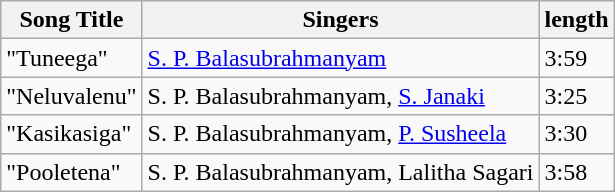<table class="wikitable">
<tr>
<th>Song Title</th>
<th>Singers</th>
<th>length</th>
</tr>
<tr>
<td>"Tuneega"</td>
<td><a href='#'>S. P. Balasubrahmanyam</a></td>
<td>3:59</td>
</tr>
<tr>
<td>"Neluvalenu"</td>
<td>S. P. Balasubrahmanyam, <a href='#'>S. Janaki</a></td>
<td>3:25</td>
</tr>
<tr>
<td>"Kasikasiga"</td>
<td>S. P. Balasubrahmanyam, <a href='#'>P. Susheela</a></td>
<td>3:30</td>
</tr>
<tr>
<td>"Pooletena"</td>
<td>S. P. Balasubrahmanyam, Lalitha Sagari</td>
<td>3:58</td>
</tr>
</table>
